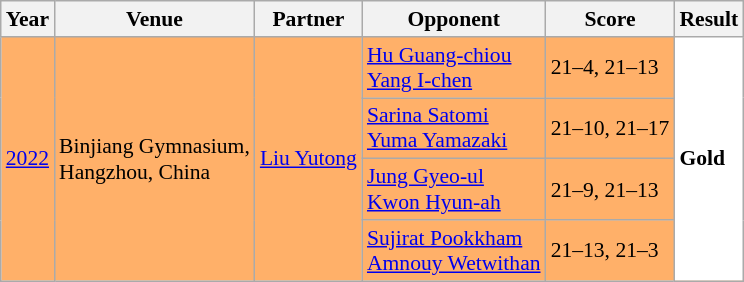<table class="sortable wikitable" style="font-size: 90%;">
<tr>
<th>Year</th>
<th>Venue</th>
<th>Partner</th>
<th>Opponent</th>
<th>Score</th>
<th>Result</th>
</tr>
<tr style="background:#FFB069">
<td rowspan="4" align="center"><a href='#'>2022</a></td>
<td rowspan="4" align="left">Binjiang Gymnasium,<br>Hangzhou, China</td>
<td rowspan="4" align="left"> <a href='#'>Liu Yutong</a></td>
<td align="left"> <a href='#'>Hu Guang-chiou</a><br> <a href='#'>Yang I-chen</a></td>
<td align="left">21–4, 21–13</td>
<td rowspan="4" style="text-align:left; background:white"> <strong>Gold</strong></td>
</tr>
<tr style="background:#FFB069">
<td align="left"> <a href='#'>Sarina Satomi</a><br> <a href='#'>Yuma Yamazaki</a></td>
<td align="left">21–10, 21–17</td>
</tr>
<tr style="background:#FFB069">
<td align="left"> <a href='#'>Jung Gyeo-ul</a><br> <a href='#'>Kwon Hyun-ah</a></td>
<td align="left">21–9, 21–13</td>
</tr>
<tr style="background:#FFB069">
<td align="left"> <a href='#'>Sujirat Pookkham</a><br> <a href='#'>Amnouy Wetwithan</a></td>
<td align="left">21–13, 21–3</td>
</tr>
</table>
